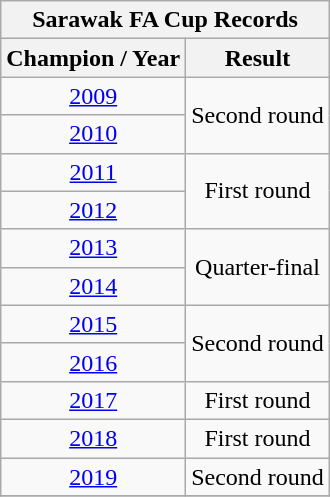<table class="wikitable" style="text-align: center;">
<tr>
<th colspan=8> Sarawak FA Cup Records</th>
</tr>
<tr>
<th>Champion / Year</th>
<th>Result</th>
</tr>
<tr>
<td> <a href='#'>2009</a></td>
<td rowspan="2">Second round</td>
</tr>
<tr>
<td> <a href='#'>2010</a></td>
</tr>
<tr>
<td> <a href='#'>2011</a></td>
<td rowspan="2">First round</td>
</tr>
<tr>
<td> <a href='#'>2012</a></td>
</tr>
<tr>
<td> <a href='#'>2013</a></td>
<td rowspan="2">Quarter-final</td>
</tr>
<tr>
<td> <a href='#'>2014</a></td>
</tr>
<tr>
<td> <a href='#'>2015</a></td>
<td rowspan="2">Second round</td>
</tr>
<tr>
<td> <a href='#'>2016</a></td>
</tr>
<tr>
<td> <a href='#'>2017</a></td>
<td>First round</td>
</tr>
<tr>
<td> <a href='#'>2018</a></td>
<td>First round</td>
</tr>
<tr>
<td> <a href='#'>2019</a></td>
<td>Second round</td>
</tr>
<tr>
</tr>
</table>
